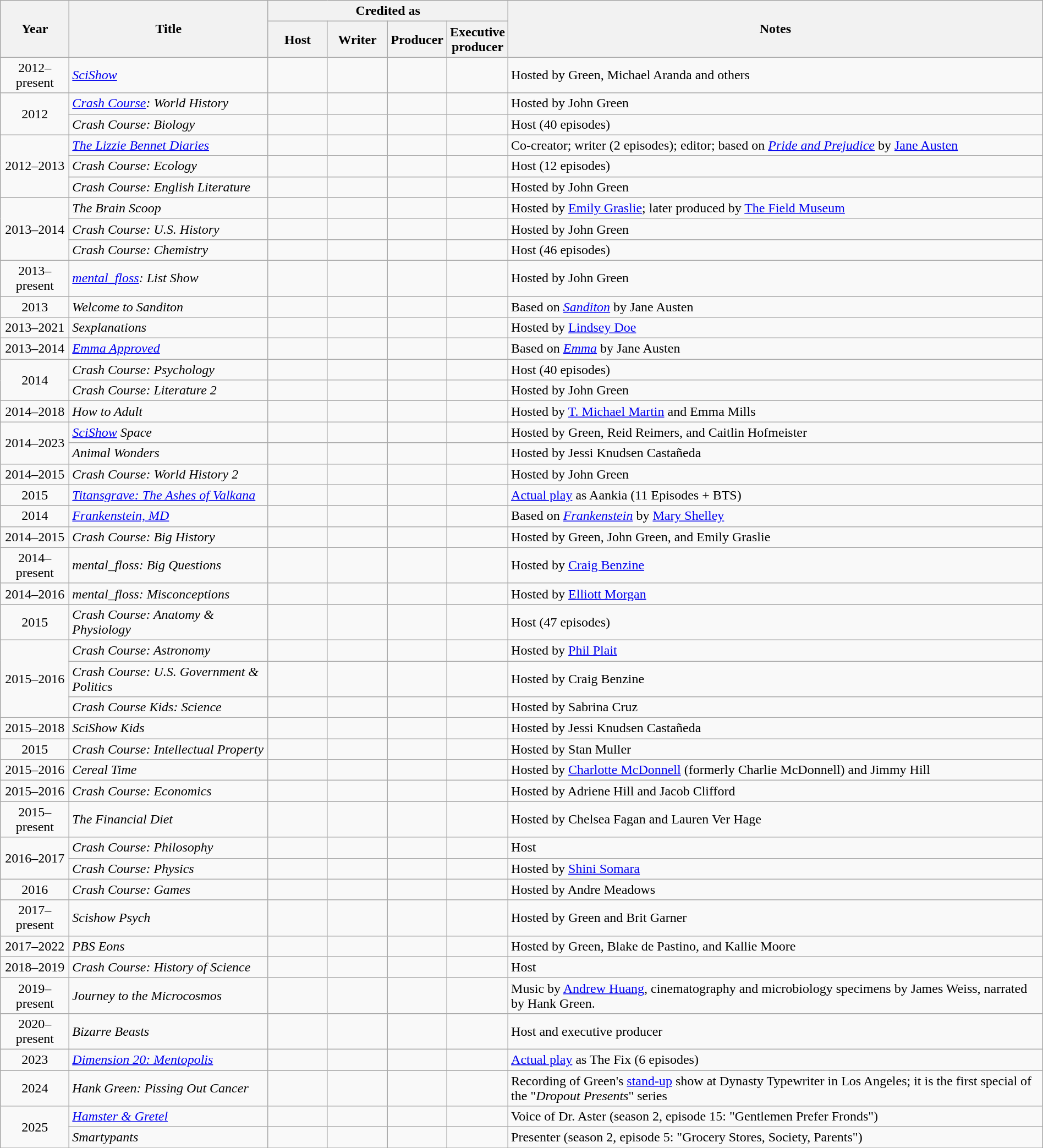<table class="wikitable" style="text-align:center; margin-right:auto; margin-right:auto">
<tr>
<th rowspan="2">Year</th>
<th rowspan="2">Title</th>
<th colspan="4">Credited as</th>
<th rowspan="2">Notes</th>
</tr>
<tr>
<th width=65>Host</th>
<th width=65>Writer</th>
<th width=65>Producer</th>
<th width=65>Executive producer</th>
</tr>
<tr>
<td>2012–present</td>
<td align="left"><em><a href='#'>SciShow</a></em></td>
<td></td>
<td></td>
<td></td>
<td></td>
<td align="left">Hosted by Green, Michael Aranda and others</td>
</tr>
<tr>
<td rowspan="2">2012</td>
<td align="left"><em><a href='#'>Crash Course</a>: World History</em></td>
<td></td>
<td></td>
<td></td>
<td></td>
<td align="left">Hosted by John Green</td>
</tr>
<tr>
<td align="left"><em>Crash Course: Biology</em></td>
<td></td>
<td></td>
<td></td>
<td></td>
<td align="left">Host (40 episodes)</td>
</tr>
<tr>
<td rowspan="3">2012–2013</td>
<td align="left"><em><a href='#'>The Lizzie Bennet Diaries</a></em></td>
<td></td>
<td></td>
<td></td>
<td></td>
<td align="left">Co-creator; writer (2 episodes); editor; based on <em><a href='#'>Pride and Prejudice</a></em> by <a href='#'>Jane Austen</a></td>
</tr>
<tr>
<td align="left"><em>Crash Course: Ecology</em></td>
<td></td>
<td></td>
<td></td>
<td></td>
<td align="left">Host (12 episodes)</td>
</tr>
<tr>
<td align="left"><em>Crash Course: English Literature</em></td>
<td></td>
<td></td>
<td></td>
<td></td>
<td align="left">Hosted by John Green</td>
</tr>
<tr>
<td rowspan="3">2013–2014</td>
<td align="left"><em>The Brain Scoop</em></td>
<td></td>
<td></td>
<td></td>
<td></td>
<td align="left">Hosted by <a href='#'>Emily Graslie</a>; later produced by <a href='#'>The Field Museum</a></td>
</tr>
<tr>
<td align="left"><em>Crash Course: U.S. History</em></td>
<td></td>
<td></td>
<td></td>
<td></td>
<td align="left">Hosted by John Green</td>
</tr>
<tr>
<td align="left"><em>Crash Course: Chemistry</em></td>
<td></td>
<td></td>
<td></td>
<td></td>
<td align="left">Host (46 episodes)</td>
</tr>
<tr>
<td>2013–present</td>
<td align="left"><em><a href='#'>mental_floss</a>: List Show</em></td>
<td></td>
<td></td>
<td></td>
<td></td>
<td align="left">Hosted by John Green</td>
</tr>
<tr>
<td>2013</td>
<td align="left"><em>Welcome to Sanditon</em></td>
<td></td>
<td></td>
<td></td>
<td></td>
<td align="left">Based on <em><a href='#'>Sanditon</a></em> by Jane Austen</td>
</tr>
<tr>
<td>2013–2021</td>
<td align="left"><em>Sexplanations</em></td>
<td></td>
<td></td>
<td></td>
<td></td>
<td align="left">Hosted by <a href='#'>Lindsey Doe</a></td>
</tr>
<tr>
<td>2013–2014</td>
<td align="left"><em><a href='#'>Emma Approved</a></em></td>
<td></td>
<td></td>
<td></td>
<td></td>
<td align="left">Based on <em><a href='#'>Emma</a></em> by Jane Austen</td>
</tr>
<tr>
<td rowspan="2">2014</td>
<td align="left"><em>Crash Course: Psychology</em></td>
<td></td>
<td></td>
<td></td>
<td></td>
<td align="left">Host (40 episodes)</td>
</tr>
<tr>
<td align="left"><em>Crash Course: Literature 2</em></td>
<td></td>
<td></td>
<td></td>
<td></td>
<td align="left">Hosted by John Green</td>
</tr>
<tr>
<td>2014–2018</td>
<td align="left"><em>How to Adult</em></td>
<td></td>
<td></td>
<td></td>
<td></td>
<td align="left">Hosted by <a href='#'>T. Michael Martin</a> and Emma Mills</td>
</tr>
<tr>
<td rowspan="2">2014–2023</td>
<td align="left"><em><a href='#'>SciShow</a> Space</em></td>
<td></td>
<td></td>
<td></td>
<td></td>
<td align="left">Hosted by Green, Reid Reimers, and Caitlin Hofmeister</td>
</tr>
<tr>
<td align="left"><em>Animal Wonders</em></td>
<td></td>
<td></td>
<td></td>
<td></td>
<td align="left">Hosted by Jessi Knudsen Castañeda</td>
</tr>
<tr>
<td>2014–2015</td>
<td align="left"><em>Crash Course: World History 2</em></td>
<td></td>
<td></td>
<td></td>
<td></td>
<td align="left">Hosted by John Green</td>
</tr>
<tr>
<td>2015</td>
<td align="left"><em><a href='#'>Titansgrave: The Ashes of Valkana</a></em></td>
<td></td>
<td></td>
<td></td>
<td></td>
<td align="left"><a href='#'>Actual play</a> as Aankia (11 Episodes + BTS)</td>
</tr>
<tr>
<td>2014</td>
<td align="left"><em><a href='#'>Frankenstein, MD</a></em></td>
<td></td>
<td></td>
<td></td>
<td></td>
<td align="left">Based on <em><a href='#'>Frankenstein</a></em> by <a href='#'>Mary Shelley</a></td>
</tr>
<tr>
<td>2014–2015</td>
<td align="left"><em>Crash Course: Big History</em></td>
<td></td>
<td></td>
<td></td>
<td></td>
<td align="left">Hosted by Green, John Green, and Emily Graslie</td>
</tr>
<tr>
<td>2014–present</td>
<td align="left"><em>mental_floss: Big Questions</em></td>
<td></td>
<td></td>
<td></td>
<td></td>
<td align="left">Hosted by <a href='#'>Craig Benzine</a></td>
</tr>
<tr>
<td>2014–2016</td>
<td align="left"><em>mental_floss: Misconceptions</em></td>
<td></td>
<td></td>
<td></td>
<td></td>
<td align="left">Hosted by <a href='#'>Elliott Morgan</a></td>
</tr>
<tr>
<td>2015</td>
<td align="left"><em>Crash Course: Anatomy & Physiology</em></td>
<td></td>
<td></td>
<td></td>
<td></td>
<td align="left">Host (47 episodes)</td>
</tr>
<tr>
<td rowspan="3">2015–2016</td>
<td align="left"><em>Crash Course: Astronomy</em></td>
<td></td>
<td></td>
<td></td>
<td></td>
<td align="left">Hosted by <a href='#'>Phil Plait</a></td>
</tr>
<tr>
<td align="left"><em>Crash Course: U.S. Government & Politics</em></td>
<td></td>
<td></td>
<td></td>
<td></td>
<td align="left">Hosted by Craig Benzine</td>
</tr>
<tr>
<td align="left"><em>Crash Course Kids: Science</em></td>
<td></td>
<td></td>
<td></td>
<td></td>
<td align="left">Hosted by Sabrina Cruz</td>
</tr>
<tr>
<td>2015–2018</td>
<td align="left"><em>SciShow Kids</em></td>
<td></td>
<td></td>
<td></td>
<td></td>
<td align="left">Hosted by Jessi Knudsen Castañeda</td>
</tr>
<tr>
<td>2015</td>
<td align="left"><em>Crash Course: Intellectual Property</em></td>
<td></td>
<td></td>
<td></td>
<td></td>
<td align="left">Hosted by Stan Muller</td>
</tr>
<tr>
<td>2015–2016</td>
<td align="left"><em>Cereal Time</em></td>
<td></td>
<td></td>
<td></td>
<td></td>
<td align="left">Hosted by <a href='#'>Charlotte McDonnell</a> (formerly Charlie McDonnell) and Jimmy Hill</td>
</tr>
<tr>
<td>2015–2016</td>
<td align="left"><em>Crash Course: Economics</em></td>
<td></td>
<td></td>
<td></td>
<td></td>
<td align="left">Hosted by Adriene Hill and Jacob Clifford</td>
</tr>
<tr>
<td>2015–present</td>
<td align="left"><em>The Financial Diet</em></td>
<td></td>
<td></td>
<td></td>
<td></td>
<td align="left">Hosted by Chelsea Fagan and Lauren Ver Hage</td>
</tr>
<tr>
<td rowspan="2">2016–2017</td>
<td align="left"><em>Crash Course: Philosophy</em></td>
<td></td>
<td></td>
<td></td>
<td></td>
<td align="left">Host</td>
</tr>
<tr>
<td align="left"><em>Crash Course: Physics</em></td>
<td></td>
<td></td>
<td></td>
<td></td>
<td align="left">Hosted by <a href='#'>Shini Somara</a></td>
</tr>
<tr>
<td>2016</td>
<td align="left"><em>Crash Course: Games</em></td>
<td></td>
<td></td>
<td></td>
<td></td>
<td align="left">Hosted by Andre Meadows</td>
</tr>
<tr>
<td>2017–present</td>
<td align="left"><em>Scishow Psych</em></td>
<td></td>
<td></td>
<td></td>
<td></td>
<td align="left">Hosted by Green and Brit Garner</td>
</tr>
<tr>
<td>2017–2022</td>
<td align="left"><em>PBS Eons</em></td>
<td></td>
<td></td>
<td></td>
<td></td>
<td align="left">Hosted by Green, Blake de Pastino, and Kallie Moore</td>
</tr>
<tr>
<td rowspan="1">2018–2019</td>
<td align="left"><em>Crash Course: History of Science</em></td>
<td></td>
<td></td>
<td></td>
<td></td>
<td align="left">Host</td>
</tr>
<tr>
<td rowspan="1">2019–present</td>
<td align="left"><em>Journey to the Microcosmos</em></td>
<td></td>
<td></td>
<td></td>
<td></td>
<td align="left">Music by <a href='#'>Andrew Huang</a>, cinematography and microbiology specimens by James Weiss, narrated by Hank Green.</td>
</tr>
<tr>
<td rowspan="1">2020–present</td>
<td align="left"><em>Bizarre Beasts</em></td>
<td></td>
<td></td>
<td></td>
<td></td>
<td align= "left">Host and executive producer</td>
</tr>
<tr>
<td>2023</td>
<td align="left"><em><a href='#'>Dimension 20: Mentopolis</a></em></td>
<td></td>
<td></td>
<td></td>
<td></td>
<td align="left"><a href='#'>Actual play</a> as The Fix (6 episodes)</td>
</tr>
<tr>
<td>2024</td>
<td align="left"><em>Hank Green: Pissing Out Cancer</em></td>
<td></td>
<td></td>
<td></td>
<td></td>
<td align="left">Recording of Green's <a href='#'>stand-up</a> show at Dynasty Typewriter in Los Angeles; it is the first special of the "<em>Dropout Presents</em>" series</td>
</tr>
<tr>
<td rowspan="2">2025</td>
<td align="left"><a href='#'><em>Hamster & Gretel</em></a></td>
<td></td>
<td></td>
<td></td>
<td></td>
<td align="left">Voice of Dr. Aster (season 2, episode 15:  "Gentlemen Prefer Fronds")</td>
</tr>
<tr>
<td align="left"><em>Smartypants</em></td>
<td></td>
<td></td>
<td></td>
<td></td>
<td align="left">Presenter (season 2, episode 5: "Grocery Stores, Society, Parents")</td>
</tr>
<tr>
</tr>
</table>
